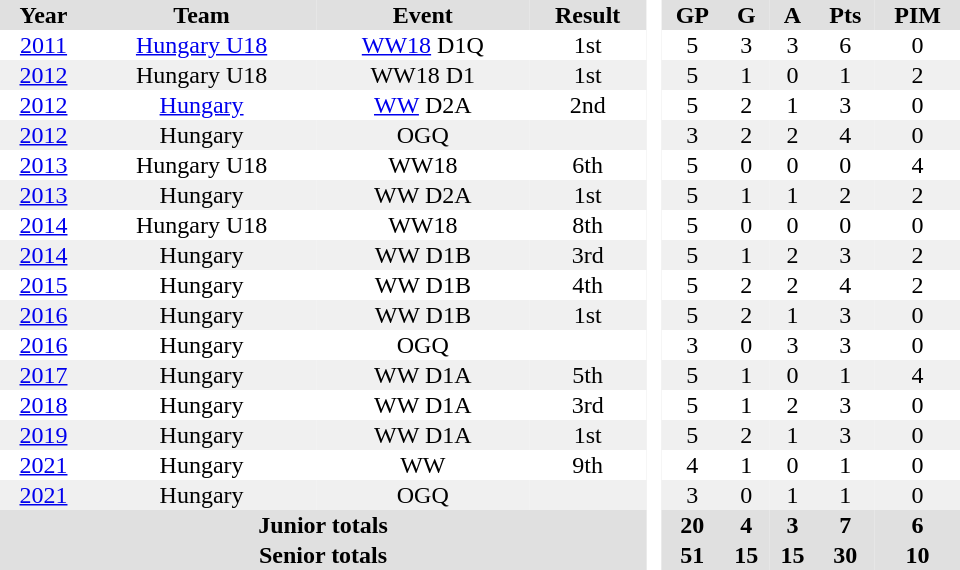<table border="0" cellpadding="1" cellspacing="0" style="text-align:center; width:40em">
<tr ALIGN="centre" bgcolor="#e0e0e0">
<th>Year</th>
<th>Team</th>
<th>Event</th>
<th>Result</th>
<th rowspan="91" bgcolor="#ffffff"> </th>
<th>GP</th>
<th>G</th>
<th>A</th>
<th>Pts</th>
<th>PIM</th>
</tr>
<tr>
<td><a href='#'>2011</a></td>
<td><a href='#'>Hungary U18</a></td>
<td><a href='#'>WW18</a> D1Q</td>
<td>1st</td>
<td>5</td>
<td>3</td>
<td>3</td>
<td>6</td>
<td>0</td>
</tr>
<tr bgcolor="#f0f0f0">
<td><a href='#'>2012</a></td>
<td>Hungary U18</td>
<td>WW18 D1</td>
<td>1st</td>
<td>5</td>
<td>1</td>
<td>0</td>
<td>1</td>
<td>2</td>
</tr>
<tr>
<td><a href='#'>2012</a></td>
<td><a href='#'>Hungary</a></td>
<td><a href='#'>WW</a> D2A</td>
<td>2nd</td>
<td>5</td>
<td>2</td>
<td>1</td>
<td>3</td>
<td>0</td>
</tr>
<tr bgcolor="#f0f0f0">
<td><a href='#'>2012</a></td>
<td>Hungary</td>
<td>OGQ</td>
<td></td>
<td>3</td>
<td>2</td>
<td>2</td>
<td>4</td>
<td>0</td>
</tr>
<tr>
<td><a href='#'>2013</a></td>
<td>Hungary U18</td>
<td>WW18</td>
<td>6th</td>
<td>5</td>
<td>0</td>
<td>0</td>
<td>0</td>
<td>4</td>
</tr>
<tr bgcolor="#f0f0f0">
<td><a href='#'>2013</a></td>
<td>Hungary</td>
<td>WW D2A</td>
<td>1st</td>
<td>5</td>
<td>1</td>
<td>1</td>
<td>2</td>
<td>2</td>
</tr>
<tr>
<td><a href='#'>2014</a></td>
<td>Hungary U18</td>
<td>WW18</td>
<td>8th</td>
<td>5</td>
<td>0</td>
<td>0</td>
<td>0</td>
<td>0</td>
</tr>
<tr bgcolor="#f0f0f0">
<td><a href='#'>2014</a></td>
<td>Hungary</td>
<td>WW D1B</td>
<td>3rd</td>
<td>5</td>
<td>1</td>
<td>2</td>
<td>3</td>
<td>2</td>
</tr>
<tr>
<td><a href='#'>2015</a></td>
<td>Hungary</td>
<td>WW D1B</td>
<td>4th</td>
<td>5</td>
<td>2</td>
<td>2</td>
<td>4</td>
<td>2</td>
</tr>
<tr bgcolor="#f0f0f0">
<td><a href='#'>2016</a></td>
<td>Hungary</td>
<td>WW D1B</td>
<td>1st</td>
<td>5</td>
<td>2</td>
<td>1</td>
<td>3</td>
<td>0</td>
</tr>
<tr>
<td><a href='#'>2016</a></td>
<td>Hungary</td>
<td>OGQ</td>
<td></td>
<td>3</td>
<td>0</td>
<td>3</td>
<td>3</td>
<td>0</td>
</tr>
<tr bgcolor="#f0f0f0">
<td><a href='#'>2017</a></td>
<td>Hungary</td>
<td>WW D1A</td>
<td>5th</td>
<td>5</td>
<td>1</td>
<td>0</td>
<td>1</td>
<td>4</td>
</tr>
<tr>
<td><a href='#'>2018</a></td>
<td>Hungary</td>
<td>WW D1A</td>
<td>3rd</td>
<td>5</td>
<td>1</td>
<td>2</td>
<td>3</td>
<td>0</td>
</tr>
<tr bgcolor="#f0f0f0">
<td><a href='#'>2019</a></td>
<td>Hungary</td>
<td>WW D1A</td>
<td>1st</td>
<td>5</td>
<td>2</td>
<td>1</td>
<td>3</td>
<td>0</td>
</tr>
<tr>
<td><a href='#'>2021</a></td>
<td>Hungary</td>
<td>WW</td>
<td>9th</td>
<td>4</td>
<td>1</td>
<td>0</td>
<td>1</td>
<td>0</td>
</tr>
<tr bgcolor="#f0f0f0">
<td><a href='#'>2021</a></td>
<td>Hungary</td>
<td>OGQ</td>
<td></td>
<td>3</td>
<td>0</td>
<td>1</td>
<td>1</td>
<td>0</td>
</tr>
<tr align="centre" bgcolor="#e0e0e0">
<th colspan="4">Junior totals</th>
<th>20</th>
<th>4</th>
<th>3</th>
<th>7</th>
<th>6</th>
</tr>
<tr align="centre" bgcolor="#e0e0e0">
<th colspan="4">Senior totals</th>
<th>51</th>
<th>15</th>
<th>15</th>
<th>30</th>
<th>10</th>
</tr>
</table>
